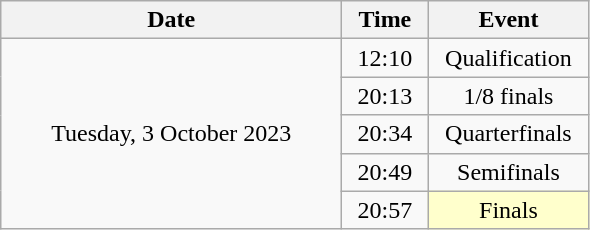<table class = "wikitable" style="text-align:center;">
<tr>
<th width=220>Date</th>
<th width=50>Time</th>
<th width=100>Event</th>
</tr>
<tr>
<td rowspan=5>Tuesday, 3 October 2023</td>
<td>12:10</td>
<td>Qualification</td>
</tr>
<tr>
<td>20:13</td>
<td>1/8 finals</td>
</tr>
<tr>
<td>20:34</td>
<td>Quarterfinals</td>
</tr>
<tr>
<td>20:49</td>
<td>Semifinals</td>
</tr>
<tr>
<td>20:57</td>
<td bgcolor=ffffcc>Finals</td>
</tr>
</table>
